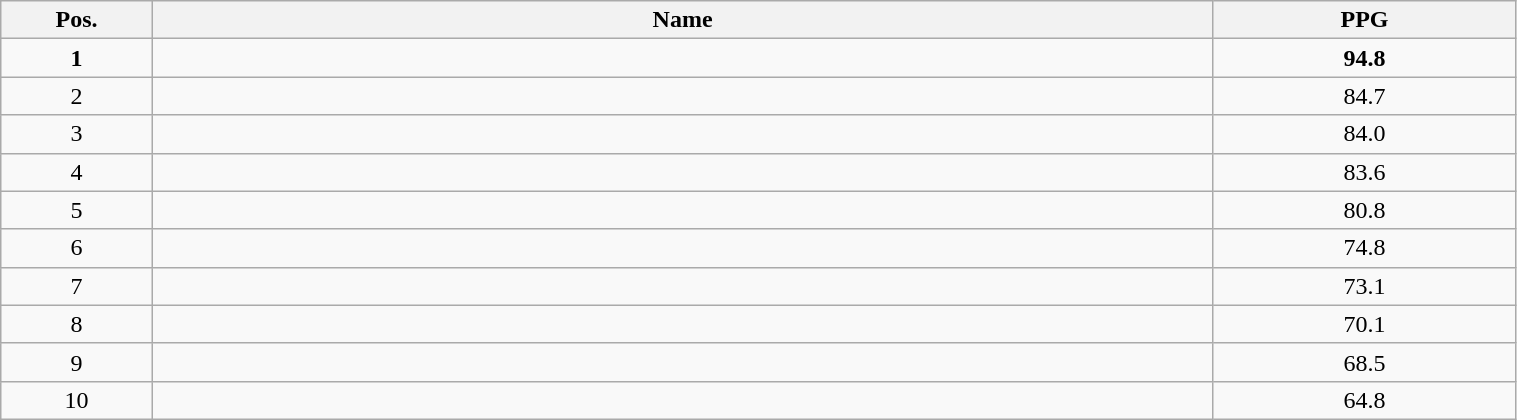<table class=wikitable width="80%">
<tr>
<th width="10%">Pos.</th>
<th width="70%">Name</th>
<th width="20%">PPG</th>
</tr>
<tr>
<td align=center><strong>1</strong></td>
<td><strong></strong></td>
<td align=center><strong>94.8</strong></td>
</tr>
<tr>
<td align=center>2</td>
<td></td>
<td align=center>84.7</td>
</tr>
<tr>
<td align=center>3</td>
<td></td>
<td align=center>84.0</td>
</tr>
<tr>
<td align=center>4</td>
<td></td>
<td align=center>83.6</td>
</tr>
<tr>
<td align=center>5</td>
<td></td>
<td align=center>80.8</td>
</tr>
<tr>
<td align=center>6</td>
<td></td>
<td align=center>74.8</td>
</tr>
<tr>
<td align=center>7</td>
<td></td>
<td align=center>73.1</td>
</tr>
<tr>
<td align=center>8</td>
<td></td>
<td align=center>70.1</td>
</tr>
<tr>
<td align=center>9</td>
<td></td>
<td align=center>68.5</td>
</tr>
<tr>
<td align=center>10</td>
<td></td>
<td align=center>64.8</td>
</tr>
</table>
